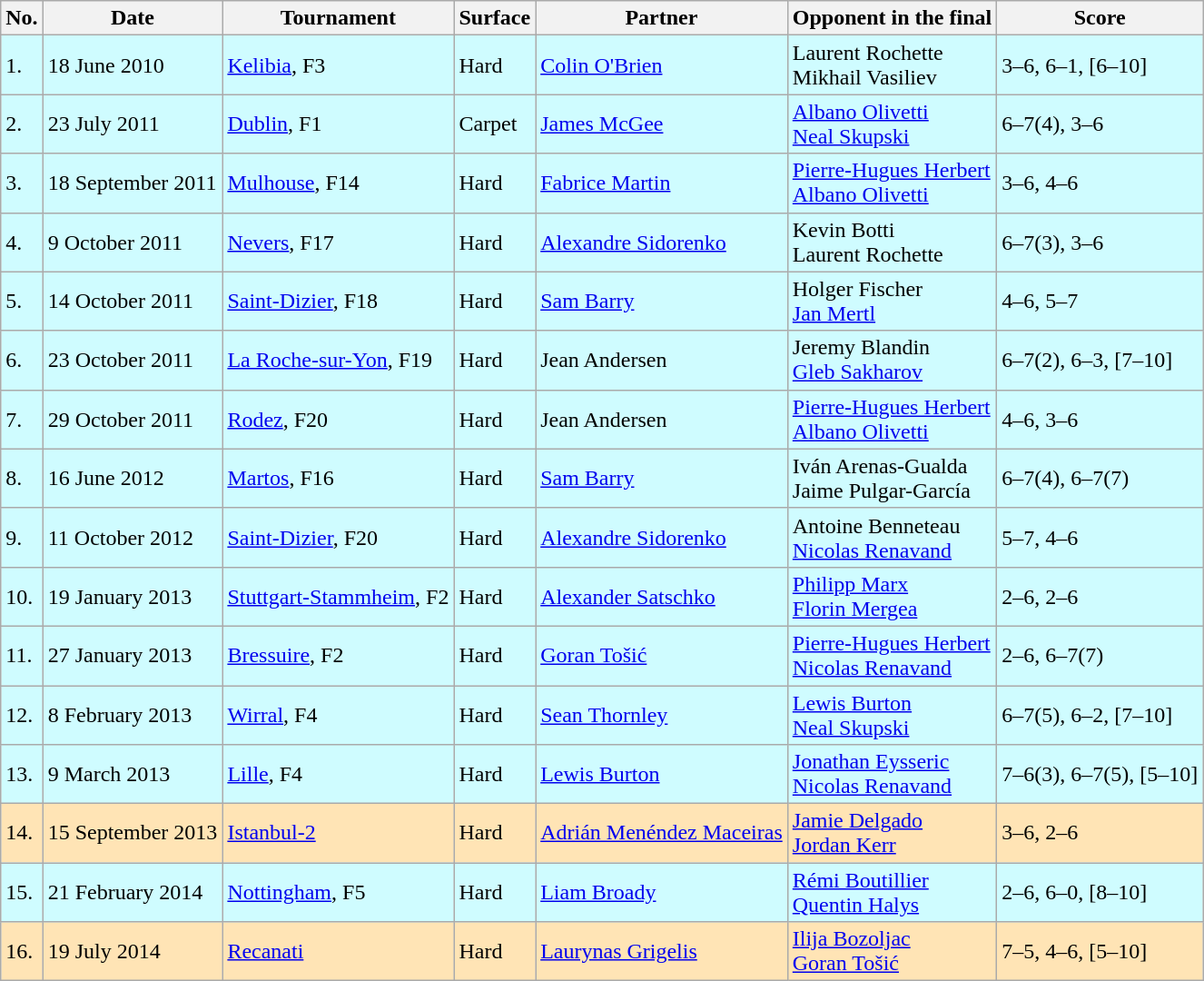<table class="wikitable">
<tr>
<th>No.</th>
<th>Date</th>
<th>Tournament</th>
<th>Surface</th>
<th>Partner</th>
<th>Opponent in the final</th>
<th>Score</th>
</tr>
<tr style="background:#cffcff;">
<td>1.</td>
<td>18 June 2010</td>
<td><a href='#'>Kelibia</a>, F3</td>
<td>Hard</td>
<td> <a href='#'>Colin O'Brien</a></td>
<td> Laurent Rochette <br>  Mikhail Vasiliev</td>
<td>3–6, 6–1, [6–10]</td>
</tr>
<tr style="background:#cffcff;">
<td>2.</td>
<td>23 July 2011</td>
<td><a href='#'>Dublin</a>, F1</td>
<td>Carpet</td>
<td> <a href='#'>James McGee</a></td>
<td> <a href='#'>Albano Olivetti</a> <br>  <a href='#'>Neal Skupski</a></td>
<td>6–7(4), 3–6</td>
</tr>
<tr style="background:#cffcff;">
<td>3.</td>
<td>18 September 2011</td>
<td><a href='#'>Mulhouse</a>, F14</td>
<td>Hard</td>
<td> <a href='#'>Fabrice Martin</a></td>
<td> <a href='#'>Pierre-Hugues Herbert</a> <br>  <a href='#'>Albano Olivetti</a></td>
<td>3–6, 4–6</td>
</tr>
<tr style="background:#cffcff;">
<td>4.</td>
<td>9 October 2011</td>
<td><a href='#'>Nevers</a>, F17</td>
<td>Hard</td>
<td> <a href='#'>Alexandre Sidorenko</a></td>
<td> Kevin Botti <br>  Laurent Rochette</td>
<td>6–7(3), 3–6</td>
</tr>
<tr style="background:#cffcff;">
<td>5.</td>
<td>14 October 2011</td>
<td><a href='#'>Saint-Dizier</a>, F18</td>
<td>Hard</td>
<td> <a href='#'>Sam Barry</a></td>
<td> Holger Fischer <br>  <a href='#'>Jan Mertl</a></td>
<td>4–6, 5–7</td>
</tr>
<tr style="background:#cffcff;">
<td>6.</td>
<td>23 October 2011</td>
<td><a href='#'>La Roche-sur-Yon</a>, F19</td>
<td>Hard</td>
<td> Jean Andersen</td>
<td> Jeremy Blandin <br>  <a href='#'>Gleb Sakharov</a></td>
<td>6–7(2), 6–3, [7–10]</td>
</tr>
<tr style="background:#cffcff;">
<td>7.</td>
<td>29 October 2011</td>
<td><a href='#'>Rodez</a>, F20</td>
<td>Hard</td>
<td> Jean Andersen</td>
<td> <a href='#'>Pierre-Hugues Herbert</a> <br>  <a href='#'>Albano Olivetti</a></td>
<td>4–6, 3–6</td>
</tr>
<tr style="background:#cffcff;">
<td>8.</td>
<td>16 June 2012</td>
<td><a href='#'>Martos</a>, F16</td>
<td>Hard</td>
<td> <a href='#'>Sam Barry</a></td>
<td> Iván Arenas-Gualda <br>  Jaime Pulgar-García</td>
<td>6–7(4), 6–7(7)</td>
</tr>
<tr style="background:#cffcff;">
<td>9.</td>
<td>11 October 2012</td>
<td><a href='#'>Saint-Dizier</a>, F20</td>
<td>Hard</td>
<td> <a href='#'>Alexandre Sidorenko</a></td>
<td> Antoine Benneteau <br>  <a href='#'>Nicolas Renavand</a></td>
<td>5–7, 4–6</td>
</tr>
<tr style="background:#cffcff;">
<td>10.</td>
<td>19 January 2013</td>
<td><a href='#'>Stuttgart-Stammheim</a>, F2</td>
<td>Hard</td>
<td> <a href='#'>Alexander Satschko</a></td>
<td> <a href='#'>Philipp Marx</a> <br>  <a href='#'>Florin Mergea</a></td>
<td>2–6, 2–6</td>
</tr>
<tr style="background:#cffcff;">
<td>11.</td>
<td>27 January 2013</td>
<td><a href='#'>Bressuire</a>, F2</td>
<td>Hard</td>
<td> <a href='#'>Goran Tošić</a></td>
<td> <a href='#'>Pierre-Hugues Herbert</a> <br>  <a href='#'>Nicolas Renavand</a></td>
<td>2–6, 6–7(7)</td>
</tr>
<tr style="background:#cffcff;">
<td>12.</td>
<td>8 February 2013</td>
<td><a href='#'>Wirral</a>, F4</td>
<td>Hard</td>
<td> <a href='#'>Sean Thornley</a></td>
<td> <a href='#'>Lewis Burton</a> <br>  <a href='#'>Neal Skupski</a></td>
<td>6–7(5), 6–2, [7–10]</td>
</tr>
<tr style="background:#cffcff;">
<td>13.</td>
<td>9 March 2013</td>
<td><a href='#'>Lille</a>, F4</td>
<td>Hard</td>
<td> <a href='#'>Lewis Burton</a></td>
<td> <a href='#'>Jonathan Eysseric</a> <br>  <a href='#'>Nicolas Renavand</a></td>
<td>7–6(3), 6–7(5), [5–10]</td>
</tr>
<tr style="background:moccasin;">
<td>14.</td>
<td>15 September 2013</td>
<td><a href='#'>Istanbul-2</a></td>
<td>Hard</td>
<td> <a href='#'>Adrián Menéndez Maceiras</a></td>
<td> <a href='#'>Jamie Delgado</a> <br>  <a href='#'>Jordan Kerr</a></td>
<td>3–6, 2–6</td>
</tr>
<tr style="background:#cffcff;">
<td>15.</td>
<td>21 February 2014</td>
<td><a href='#'>Nottingham</a>, F5</td>
<td>Hard</td>
<td> <a href='#'>Liam Broady</a></td>
<td> <a href='#'>Rémi Boutillier</a> <br>  <a href='#'>Quentin Halys</a></td>
<td>2–6, 6–0, [8–10]</td>
</tr>
<tr style="background:moccasin;">
<td>16.</td>
<td>19 July 2014</td>
<td><a href='#'>Recanati</a></td>
<td>Hard</td>
<td> <a href='#'>Laurynas Grigelis</a></td>
<td> <a href='#'>Ilija Bozoljac</a> <br>  <a href='#'>Goran Tošić</a></td>
<td>7–5, 4–6, [5–10]</td>
</tr>
</table>
